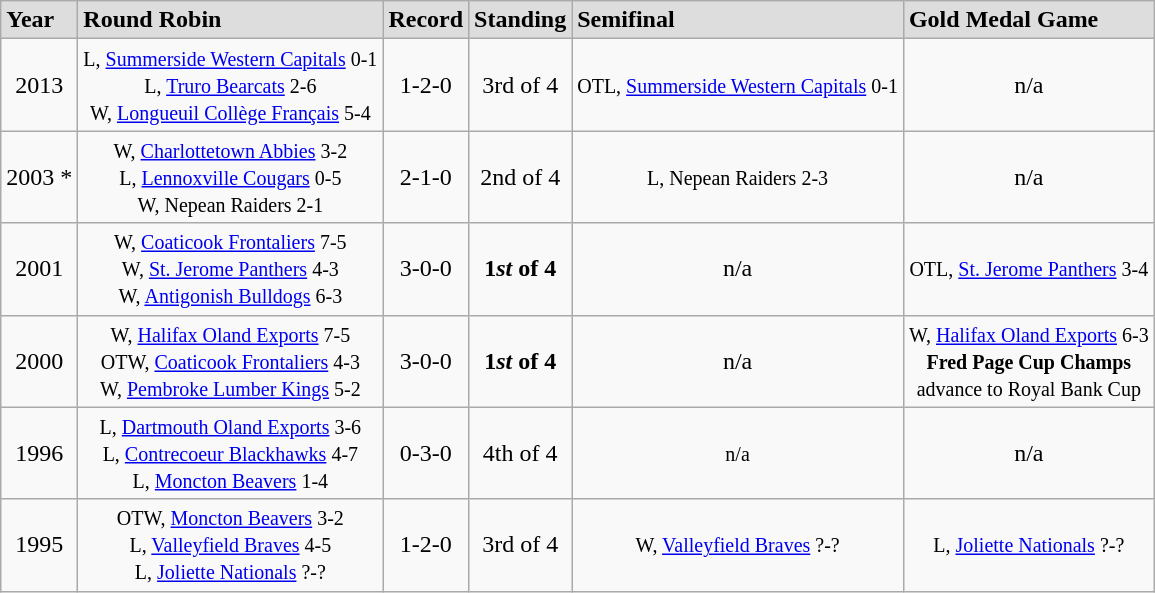<table class="wikitable">
<tr style="font-weight:bold; background-color:#dddddd;" |>
<td>Year</td>
<td>Round Robin</td>
<td>Record</td>
<td>Standing</td>
<td>Semifinal</td>
<td>Gold Medal Game</td>
</tr>
<tr align=center>
<td>2013</td>
<td><small>L, <a href='#'>Summerside Western Capitals</a> 0-1<br>L, <a href='#'>Truro Bearcats</a> 2-6<br>W, <a href='#'>Longueuil Collège Français</a> 5-4</small></td>
<td>1-2-0</td>
<td>3rd of 4</td>
<td><small>OTL, <a href='#'>Summerside Western Capitals</a> 0-1</small></td>
<td>n/a</td>
</tr>
<tr align=center>
<td>2003 *</td>
<td><small>W, <a href='#'>Charlottetown Abbies</a> 3-2<br>L, <a href='#'>Lennoxville Cougars</a> 0-5<br>W, Nepean Raiders 2-1</small></td>
<td>2-1-0</td>
<td>2nd of 4</td>
<td><small>L, Nepean Raiders 2-3</small></td>
<td>n/a</td>
</tr>
<tr align=center>
<td>2001</td>
<td><small>W, <a href='#'>Coaticook Frontaliers</a> 7-5<br>W, <a href='#'>St. Jerome Panthers</a> 4-3<br>W, <a href='#'>Antigonish Bulldogs</a> 6-3</small></td>
<td>3-0-0</td>
<td><strong>1<em>st</em> of 4</strong></td>
<td>n/a</td>
<td><small>OTL, <a href='#'>St. Jerome Panthers</a> 3-4</small></td>
</tr>
<tr align=center>
<td>2000</td>
<td><small>W, <a href='#'>Halifax Oland Exports</a> 7-5<br>OTW, <a href='#'>Coaticook Frontaliers</a> 4-3<br>W, <a href='#'>Pembroke Lumber Kings</a> 5-2</small></td>
<td>3-0-0</td>
<td><strong>1<em>st</em> of 4</strong></td>
<td>n/a</td>
<td><small>W, <a href='#'>Halifax Oland Exports</a> 6-3<br><strong>Fred Page Cup Champs</strong><br>advance to Royal Bank Cup</small></td>
</tr>
<tr align=center>
<td>1996</td>
<td><small>L, <a href='#'>Dartmouth Oland Exports</a> 3-6<br>L, <a href='#'>Contrecoeur Blackhawks</a> 4-7<br>L, <a href='#'>Moncton Beavers</a> 1-4</small></td>
<td>0-3-0</td>
<td>4th of 4</td>
<td><small>n/a</small></td>
<td>n/a</td>
</tr>
<tr align=center>
<td>1995</td>
<td><small>OTW, <a href='#'>Moncton Beavers</a> 3-2<br>L, <a href='#'>Valleyfield Braves</a> 4-5<br>L, <a href='#'>Joliette Nationals</a> ?-?</small></td>
<td>1-2-0</td>
<td>3rd of 4</td>
<td><small>W, <a href='#'>Valleyfield Braves</a> ?-?</small></td>
<td><small>L, <a href='#'>Joliette Nationals</a> ?-?</small></td>
</tr>
</table>
